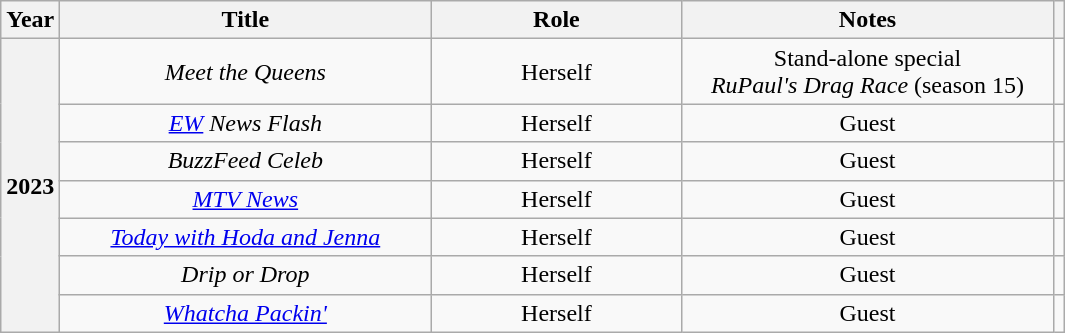<table class="wikitable plainrowheaders" style="text-align:center;">
<tr>
<th scope="col">Year</th>
<th scope="col" style="width: 15em; class="unsortable">Title</th>
<th scope="col" style="width: 10em; class="unsortable">Role</th>
<th scope="col" style="width: 15em; class="unsortable">Notes</th>
<th scope="col" class="unsortable"></th>
</tr>
<tr>
<th rowspan="8" scope="row">2023</th>
<td><em>Meet the Queens</em></td>
<td>Herself</td>
<td>Stand-alone special <br><em>RuPaul's Drag Race</em> (season 15)</td>
<td style="text-align: center;"></td>
</tr>
<tr>
<td><em><a href='#'>EW</a> News Flash</em></td>
<td>Herself</td>
<td>Guest</td>
<td style="text-align: center;"></td>
</tr>
<tr>
<td><em>BuzzFeed Celeb</em></td>
<td>Herself</td>
<td>Guest</td>
<td style="text-align: center;"></td>
</tr>
<tr>
<td><em><a href='#'>MTV News</a></em></td>
<td>Herself</td>
<td>Guest</td>
<td style="text-align: center;"></td>
</tr>
<tr>
<td><em><a href='#'>Today with Hoda and Jenna</a></em></td>
<td>Herself</td>
<td>Guest</td>
<td style="text-align: center;"></td>
</tr>
<tr>
<td><em>Drip or Drop</em></td>
<td>Herself</td>
<td>Guest</td>
<td style="text-align: center;"></td>
</tr>
<tr>
<td><em><a href='#'>Whatcha Packin'</a></em></td>
<td>Herself</td>
<td>Guest</td>
<td style="text-align: center;"></td>
</tr>
</table>
